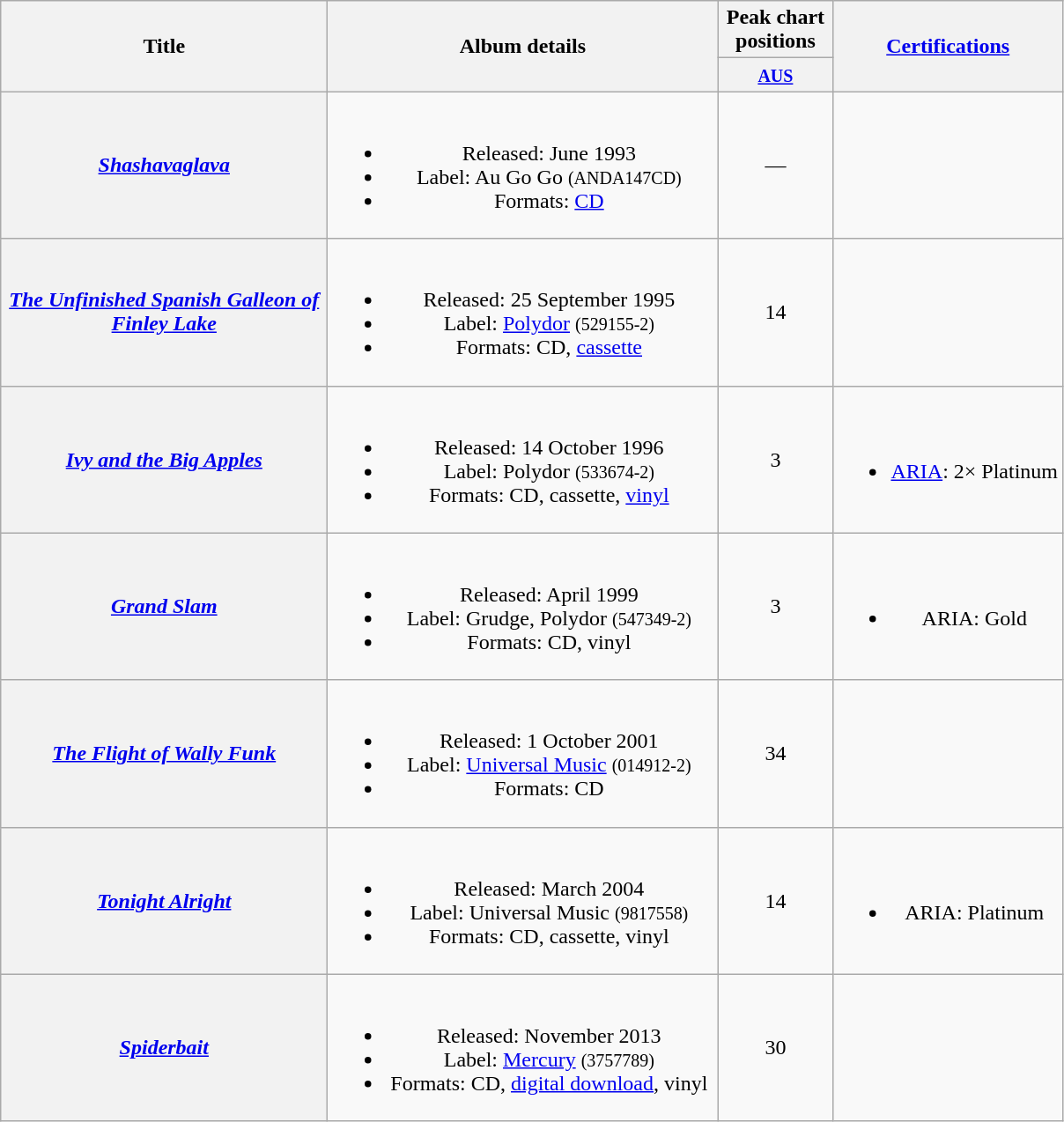<table class="wikitable plainrowheaders" style="text-align:center">
<tr>
<th scope="col" rowspan="2" style="width:15em;">Title</th>
<th scope="col" rowspan="2" style="width:18em;">Album details</th>
<th scope="col" colspan="1" style="width:5em;">Peak chart<br>positions</th>
<th scope="col" rowspan="2" style="width:8m;"><a href='#'>Certifications</a></th>
</tr>
<tr>
<th scope="col" style="text-align:center;"><small><a href='#'>AUS</a><br></small></th>
</tr>
<tr>
<th scope="row"><em><a href='#'>Shashavaglava</a></em></th>
<td><br><ul><li>Released: June 1993</li><li>Label: Au Go Go <small>(ANDA147CD)</small></li><li>Formats: <a href='#'>CD</a></li></ul></td>
<td>—</td>
<td></td>
</tr>
<tr>
<th scope="row"><em><a href='#'>The Unfinished Spanish Galleon of Finley Lake</a></em></th>
<td><br><ul><li>Released: 25 September 1995</li><li>Label: <a href='#'>Polydor</a> <small>(529155-2)</small></li><li>Formats: CD, <a href='#'>cassette</a></li></ul></td>
<td>14</td>
<td></td>
</tr>
<tr>
<th scope="row"><em><a href='#'>Ivy and the Big Apples</a></em></th>
<td><br><ul><li>Released: 14 October 1996</li><li>Label: Polydor <small>(533674-2)</small></li><li>Formats: CD, cassette, <a href='#'>vinyl</a></li></ul></td>
<td>3</td>
<td><br><ul><li><a href='#'>ARIA</a>: 2× Platinum</li></ul></td>
</tr>
<tr>
<th scope="row"><em><a href='#'>Grand Slam</a></em></th>
<td><br><ul><li>Released: April 1999</li><li>Label: Grudge, Polydor <small>(547349-2)</small></li><li>Formats: CD, vinyl</li></ul></td>
<td>3</td>
<td><br><ul><li>ARIA: Gold</li></ul></td>
</tr>
<tr>
<th scope="row"><em><a href='#'>The Flight of Wally Funk</a></em></th>
<td><br><ul><li>Released: 1 October 2001</li><li>Label: <a href='#'>Universal Music</a> <small>(014912-2)</small></li><li>Formats: CD</li></ul></td>
<td>34</td>
<td></td>
</tr>
<tr>
<th scope="row"><em><a href='#'>Tonight Alright</a></em></th>
<td><br><ul><li>Released: March 2004</li><li>Label: Universal Music <small>(9817558)</small></li><li>Formats: CD, cassette, vinyl</li></ul></td>
<td>14</td>
<td><br><ul><li>ARIA: Platinum</li></ul></td>
</tr>
<tr>
<th scope="row"><em><a href='#'>Spiderbait</a></em></th>
<td><br><ul><li>Released: November 2013</li><li>Label: <a href='#'>Mercury</a> <small>(3757789)</small></li><li>Formats: CD, <a href='#'>digital download</a>, vinyl</li></ul></td>
<td>30</td>
<td></td>
</tr>
</table>
